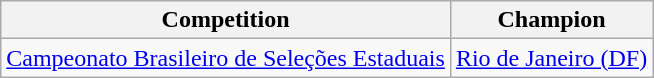<table class="wikitable">
<tr>
<th>Competition</th>
<th>Champion</th>
</tr>
<tr>
<td><a href='#'>Campeonato Brasileiro de Seleções Estaduais</a></td>
<td><a href='#'>Rio de Janeiro (DF)</a></td>
</tr>
</table>
